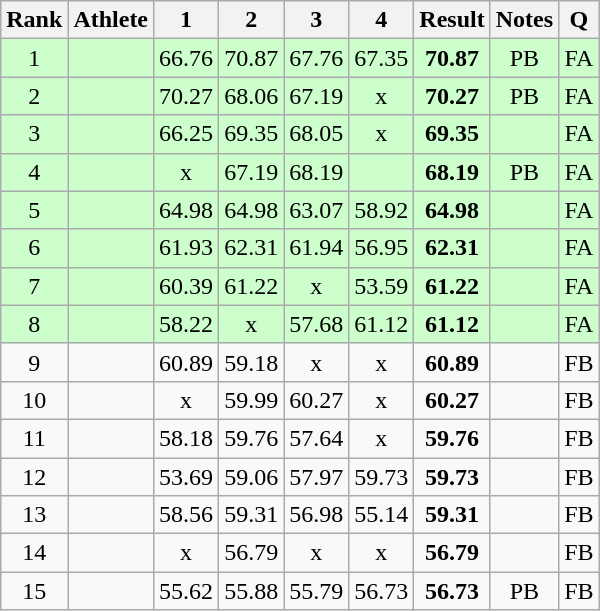<table class="wikitable sortable" style="text-align:center">
<tr>
<th>Rank</th>
<th>Athlete</th>
<th>1</th>
<th>2</th>
<th>3</th>
<th>4</th>
<th>Result</th>
<th>Notes</th>
<th>Q</th>
</tr>
<tr bgcolor=ccffcc>
<td>1</td>
<td align=left></td>
<td>66.76</td>
<td>70.87</td>
<td>67.76</td>
<td>67.35</td>
<td><strong>70.87</strong></td>
<td>PB</td>
<td>FA</td>
</tr>
<tr bgcolor=ccffcc>
<td>2</td>
<td align=left></td>
<td>70.27</td>
<td>68.06</td>
<td>67.19</td>
<td>x</td>
<td><strong>70.27</strong></td>
<td>PB</td>
<td>FA</td>
</tr>
<tr bgcolor=ccffcc>
<td>3</td>
<td align=left></td>
<td>66.25</td>
<td>69.35</td>
<td>68.05</td>
<td>x</td>
<td><strong>69.35</strong></td>
<td></td>
<td>FA</td>
</tr>
<tr bgcolor=ccffcc>
<td>4</td>
<td align=left></td>
<td>x</td>
<td>67.19</td>
<td>68.19</td>
<td></td>
<td><strong>68.19</strong></td>
<td>PB</td>
<td>FA</td>
</tr>
<tr bgcolor=ccffcc>
<td>5</td>
<td align=left></td>
<td>64.98</td>
<td>64.98</td>
<td>63.07</td>
<td>58.92</td>
<td><strong>64.98</strong></td>
<td></td>
<td>FA</td>
</tr>
<tr bgcolor=ccffcc>
<td>6</td>
<td align=left></td>
<td>61.93</td>
<td>62.31</td>
<td>61.94</td>
<td>56.95</td>
<td><strong>62.31</strong></td>
<td></td>
<td>FA</td>
</tr>
<tr bgcolor=ccffcc>
<td>7</td>
<td align=left></td>
<td>60.39</td>
<td>61.22</td>
<td>x</td>
<td>53.59</td>
<td><strong>61.22</strong></td>
<td></td>
<td>FA</td>
</tr>
<tr bgcolor=ccffcc>
<td>8</td>
<td align=left></td>
<td>58.22</td>
<td>x</td>
<td>57.68</td>
<td>61.12</td>
<td><strong>61.12</strong></td>
<td></td>
<td>FA</td>
</tr>
<tr>
<td>9</td>
<td align=left></td>
<td>60.89</td>
<td>59.18</td>
<td>x</td>
<td>x</td>
<td><strong>60.89</strong></td>
<td></td>
<td>FB</td>
</tr>
<tr>
<td>10</td>
<td align=left></td>
<td>x</td>
<td>59.99</td>
<td>60.27</td>
<td>x</td>
<td><strong>60.27</strong></td>
<td></td>
<td>FB</td>
</tr>
<tr>
<td>11</td>
<td align=left></td>
<td>58.18</td>
<td>59.76</td>
<td>57.64</td>
<td>x</td>
<td><strong>59.76</strong></td>
<td></td>
<td>FB</td>
</tr>
<tr>
<td>12</td>
<td align=left></td>
<td>53.69</td>
<td>59.06</td>
<td>57.97</td>
<td>59.73</td>
<td><strong>59.73</strong></td>
<td></td>
<td>FB</td>
</tr>
<tr>
<td>13</td>
<td align=left></td>
<td>58.56</td>
<td>59.31</td>
<td>56.98</td>
<td>55.14</td>
<td><strong>59.31</strong></td>
<td></td>
<td>FB</td>
</tr>
<tr>
<td>14</td>
<td align=left></td>
<td>x</td>
<td>56.79</td>
<td>x</td>
<td>x</td>
<td><strong>56.79</strong></td>
<td></td>
<td>FB</td>
</tr>
<tr>
<td>15</td>
<td align=left></td>
<td>55.62</td>
<td>55.88</td>
<td>55.79</td>
<td>56.73</td>
<td><strong>56.73</strong></td>
<td>PB</td>
<td>FB</td>
</tr>
</table>
